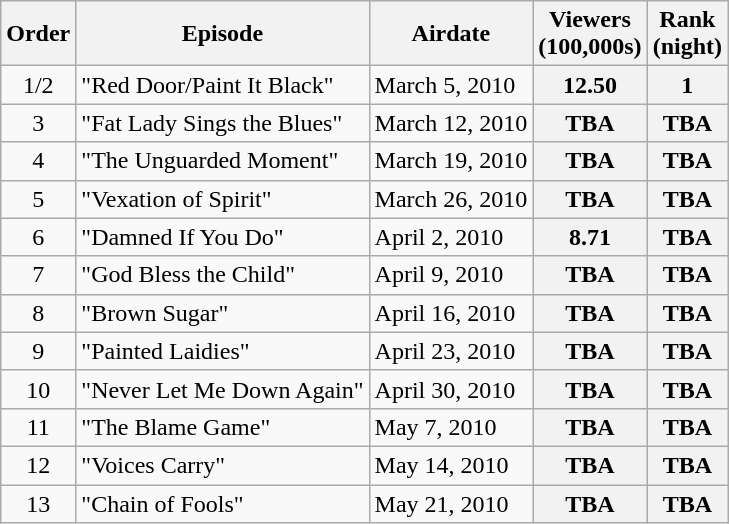<table class="wikitable sortable">
<tr>
<th>Order</th>
<th>Episode</th>
<th>Airdate</th>
<th>Viewers<br>(100,000s)</th>
<th>Rank<br>(night)</th>
</tr>
<tr>
<td style="text-align:center">1/2</td>
<td>"Red Door/Paint It Black"</td>
<td>March 5, 2010</td>
<th>12.50</th>
<th>1</th>
</tr>
<tr>
<td style="text-align:center">3</td>
<td>"Fat Lady Sings the Blues"</td>
<td>March 12, 2010</td>
<th>TBA</th>
<th>TBA</th>
</tr>
<tr>
<td style="text-align:center">4</td>
<td>"The Unguarded Moment"</td>
<td>March 19, 2010</td>
<th>TBA</th>
<th>TBA</th>
</tr>
<tr>
<td style="text-align:center">5</td>
<td>"Vexation of Spirit"</td>
<td>March 26, 2010</td>
<th>TBA</th>
<th>TBA</th>
</tr>
<tr>
<td style="text-align:center">6</td>
<td>"Damned If You Do"</td>
<td>April 2, 2010</td>
<th>8.71</th>
<th>TBA</th>
</tr>
<tr>
<td style="text-align:center">7</td>
<td>"God Bless the Child"</td>
<td>April 9, 2010</td>
<th>TBA</th>
<th>TBA</th>
</tr>
<tr>
<td style="text-align:center">8</td>
<td>"Brown Sugar"</td>
<td>April 16, 2010</td>
<th>TBA</th>
<th>TBA</th>
</tr>
<tr>
<td style="text-align:center">9</td>
<td>"Painted Laidies"</td>
<td>April 23, 2010</td>
<th>TBA</th>
<th>TBA</th>
</tr>
<tr>
<td style="text-align:center">10</td>
<td>"Never Let Me Down Again"</td>
<td>April 30, 2010</td>
<th>TBA</th>
<th>TBA</th>
</tr>
<tr>
<td style="text-align:center">11</td>
<td>"The Blame Game"</td>
<td>May 7, 2010</td>
<th>TBA</th>
<th>TBA</th>
</tr>
<tr>
<td style="text-align:center">12</td>
<td>"Voices Carry"</td>
<td>May 14, 2010</td>
<th>TBA</th>
<th>TBA</th>
</tr>
<tr>
<td style="text-align:center">13</td>
<td>"Chain of Fools"</td>
<td>May 21, 2010</td>
<th>TBA</th>
<th>TBA</th>
</tr>
</table>
